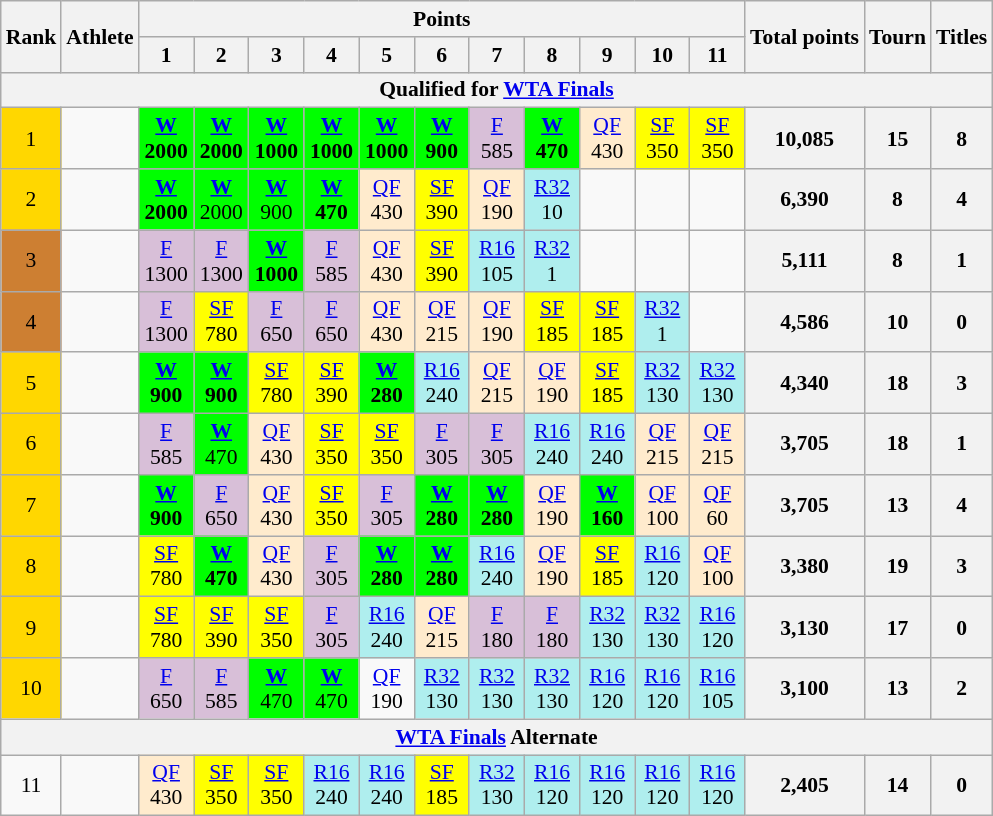<table class=wikitable style=font-size:90%;text-align:center>
<tr>
<th rowspan=2>Rank</th>
<th rowspan=2>Athlete</th>
<th colspan=11>Points</th>
<th rowspan=2>Total points</th>
<th rowspan=2>Tourn</th>
<th rowspan=2>Titles</th>
</tr>
<tr>
<th width=30>1</th>
<th width=30>2</th>
<th width=30>3</th>
<th width=30>4</th>
<th width=30>5</th>
<th width=30>6</th>
<th width=30>7</th>
<th width=30>8</th>
<th width=30>9</th>
<th width=30>10</th>
<th width=30>11</th>
</tr>
<tr>
<th colspan="17" align="central">Qualified for <a href='#'>WTA Finals</a></th>
</tr>
<tr>
<td bgcolor=gold>1</td>
<td align="left"> <br> </td>
<td bgcolor=lime><strong><a href='#'>W</a></strong><br><strong>2000</strong></td>
<td bgcolor=lime><strong><a href='#'>W</a></strong><br><strong>2000</strong></td>
<td bgcolor=lime><strong><a href='#'>W</a></strong><br><strong>1000</strong></td>
<td bgcolor=lime><strong><a href='#'>W</a></strong><br><strong>1000</strong></td>
<td bgcolor=lime><strong><a href='#'>W</a></strong><br><strong>1000</strong></td>
<td bgcolor=lime><strong><a href='#'>W</a></strong><br><strong>900</strong></td>
<td style="background:thistle;"><a href='#'>F</a><br>585</td>
<td bgcolor=lime><strong><a href='#'>W</a></strong><br><strong>470</strong></td>
<td style="background:#ffebcd;"><a href='#'>QF</a><br>430</td>
<td style="background:yellow;"><a href='#'>SF</a><br>350</td>
<td style="background:yellow;"><a href='#'>SF</a><br>350</td>
<th>10,085</th>
<th>15</th>
<th>8</th>
</tr>
<tr>
<td bgcolor=gold>2</td>
<td align="left"> <br> </td>
<td bgcolor=lime><strong><a href='#'>W</a></strong><br><strong>2000</strong></td>
<td bgcolor=lime><a href='#'><strong>W</strong></a><br>2000</td>
<td bgcolor=lime><a href='#'><strong>W</strong></a><br>900</td>
<td bgcolor=lime><strong><a href='#'>W</a></strong><br><strong>470</strong></td>
<td style="background:#ffebcd;"><a href='#'>QF</a><br>430</td>
<td style="background:yellow;"><a href='#'>SF</a><br>390</td>
<td style="background:#ffebcd;"><a href='#'>QF</a><br>190</td>
<td style="background:#afeeee;"><a href='#'>R32</a><br>10</td>
<td></td>
<td></td>
<td></td>
<th>6,390</th>
<th>8</th>
<th>4</th>
</tr>
<tr>
<td style="background:#cd7f32;">3</td>
<td align="left"> <br> </td>
<td style="background:thistle;"><a href='#'>F</a><br>1300</td>
<td style="background:thistle;"><a href='#'>F</a><br>1300</td>
<td bgcolor=lime><strong><a href='#'>W</a></strong><br><strong>1000</strong></td>
<td style="background:thistle;"><a href='#'>F</a><br>585</td>
<td style="background:#ffebcd;"><a href='#'>QF</a><br>430</td>
<td style="background:yellow;"><a href='#'>SF</a><br>390</td>
<td style="background:#afeeee;"><a href='#'>R16</a><br>105</td>
<td style="background:#afeeee;"><a href='#'>R32</a><br>1</td>
<td></td>
<td></td>
<td></td>
<th>5,111</th>
<th>8</th>
<th>1</th>
</tr>
<tr>
<td style="background:#cd7f32;">4</td>
<td align="left"> <br> </td>
<td style="background:thistle;"><a href='#'>F</a><br>1300</td>
<td style="background:yellow;"><a href='#'>SF</a><br>780</td>
<td style="background:thistle;"><a href='#'>F</a><br>650</td>
<td style="background:thistle;"><a href='#'>F</a><br>650</td>
<td style="background:#ffebcd;"><a href='#'>QF</a><br>430</td>
<td style="background:#ffebcd;"><a href='#'>QF</a><br>215</td>
<td style="background:#ffebcd;"><a href='#'>QF</a><br>190</td>
<td style="background:yellow;"><a href='#'>SF</a><br>185</td>
<td style="background:yellow;"><a href='#'>SF</a><br>185</td>
<td style="background:#afeeee;"><a href='#'>R32</a><br>1</td>
<td></td>
<th>4,586</th>
<th>10</th>
<th>0</th>
</tr>
<tr>
<td bgcolor=gold>5</td>
<td align="left"> <br> </td>
<td bgcolor=lime><strong><a href='#'>W</a></strong><br><strong>900</strong></td>
<td bgcolor=lime><strong><a href='#'>W</a></strong><br><strong>900</strong></td>
<td style="background:yellow;"><a href='#'>SF</a><br>780</td>
<td style="background:yellow;"><a href='#'>SF</a><br>390</td>
<td bgcolor=lime><strong><a href='#'>W</a></strong><br><strong>280</strong></td>
<td style="background:#afeeee;"><a href='#'>R16</a><br>240</td>
<td style="background:#ffebcd;"><a href='#'>QF</a><br>215</td>
<td style="background:#ffebcd;"><a href='#'>QF</a><br>190</td>
<td style="background:yellow;"><a href='#'>SF</a><br>185</td>
<td style="background:#afeeee;"><a href='#'>R32</a><br>130</td>
<td style="background:#afeeee;"><a href='#'>R32</a><br>130</td>
<th>4,340</th>
<th>18</th>
<th>3</th>
</tr>
<tr>
<td bgcolor=gold>6</td>
<td align="left"> <br> </td>
<td style="background:thistle;"><a href='#'>F</a><br>585</td>
<td bgcolor=lime><a href='#'><strong>W</strong></a><br>470</td>
<td style="background:#ffebcd;"><a href='#'>QF</a><br>430</td>
<td style="background:yellow;"><a href='#'>SF</a><br>350</td>
<td style="background:yellow;"><a href='#'>SF</a><br>350</td>
<td style="background:thistle;"><a href='#'>F</a><br>305</td>
<td style="background:thistle;"><a href='#'>F</a><br>305</td>
<td style="background:#afeeee;"><a href='#'>R16</a><br>240</td>
<td style="background:#afeeee;"><a href='#'>R16</a><br>240</td>
<td style="background:#ffebcd;"><a href='#'>QF</a><br>215</td>
<td style="background:#ffebcd;"><a href='#'>QF</a><br>215</td>
<th>3,705</th>
<th>18</th>
<th>1</th>
</tr>
<tr>
<td bgcolor=gold>7</td>
<td align="left"> <br> </td>
<td bgcolor=lime><strong><a href='#'>W</a></strong><br><strong>900</strong></td>
<td style="background:thistle;"><a href='#'>F</a><br>650</td>
<td style="background:#ffebcd;"><a href='#'>QF</a><br>430</td>
<td style="background:yellow;"><a href='#'>SF</a><br>350</td>
<td style="background:thistle;"><a href='#'>F</a><br>305</td>
<td bgcolor=lime><strong><a href='#'>W</a></strong><br><strong>280</strong></td>
<td bgcolor=lime><strong><a href='#'>W</a></strong><br><strong>280</strong></td>
<td style="background:#ffebcd;"><a href='#'>QF</a><br>190</td>
<td bgcolor=lime><strong><a href='#'>W</a></strong><br><strong>160</strong></td>
<td style="background:#ffebcd;"><a href='#'>QF</a><br>100</td>
<td style="background:#ffebcd;"><a href='#'>QF</a><br>60</td>
<th>3,705</th>
<th>13</th>
<th>4</th>
</tr>
<tr>
<td bgcolor=gold>8</td>
<td align="left"> <br> </td>
<td style="background:yellow;"><a href='#'>SF</a><br>780</td>
<td bgcolor=lime><strong><a href='#'>W</a></strong><br><strong>470</strong></td>
<td style="background:#ffebcd;"><a href='#'>QF</a><br>430</td>
<td style="background:thistle;"><a href='#'>F</a><br>305</td>
<td bgcolor=lime><strong><a href='#'>W</a></strong><br><strong>280</strong></td>
<td bgcolor=lime><strong><a href='#'>W</a></strong><br><strong>280</strong></td>
<td style="background:#afeeee;"><a href='#'>R16</a><br>240</td>
<td style="background:#ffebcd;"><a href='#'>QF</a><br>190</td>
<td style="background:yellow;"><a href='#'>SF</a><br>185</td>
<td style="background:#afeeee;"><a href='#'>R16</a><br>120</td>
<td style="background:#ffebcd;"><a href='#'>QF</a><br>100</td>
<th>3,380</th>
<th>19</th>
<th>3</th>
</tr>
<tr>
<td bgcolor=gold>9</td>
<td align="left"> <br> </td>
<td style="background:yellow;"><a href='#'>SF</a><br>780</td>
<td style="background:yellow;"><a href='#'>SF</a><br>390</td>
<td style="background:yellow;"><a href='#'>SF</a><br>350</td>
<td style="background:thistle;"><a href='#'>F</a><br>305</td>
<td style="background:#afeeee;"><a href='#'>R16</a><br>240</td>
<td style="background:#ffebcd;"><a href='#'>QF</a><br>215</td>
<td style="background:thistle;"><a href='#'>F</a><br>180</td>
<td style="background:thistle;"><a href='#'>F</a><br>180</td>
<td style="background:#afeeee;"><a href='#'>R32</a><br>130</td>
<td style="background:#afeeee;"><a href='#'>R32</a><br>130</td>
<td style="background:#afeeee;"><a href='#'>R16</a><br>120</td>
<th>3,130</th>
<th>17</th>
<th>0</th>
</tr>
<tr>
<td bgcolor=gold>10</td>
<td align="left"> <br> </td>
<td style="background:thistle;"><a href='#'>F</a><br>650</td>
<td style="background:thistle;"><a href='#'>F</a><br>585</td>
<td bgcolor=lime><strong><a href='#'>W</a></strong><br>470</td>
<td bgcolor=lime><strong><a href='#'>W</a></strong><br>470</td>
<td style="background:#ffebc;"><a href='#'>QF</a><br>190</td>
<td style="background:#afeeee;"><a href='#'>R32</a><br>130</td>
<td style="background:#afeeee;"><a href='#'>R32</a><br>130</td>
<td style="background:#afeeee;"><a href='#'>R32</a><br>130</td>
<td style="background:#afeeee;"><a href='#'>R16</a><br>120</td>
<td style="background:#afeeee;"><a href='#'>R16</a><br>120</td>
<td style="background:#afeeee;"><a href='#'>R16</a><br>105</td>
<th>3,100</th>
<th>13</th>
<th>2</th>
</tr>
<tr>
<th colspan="17" align="central"><a href='#'>WTA Finals</a> Alternate</th>
</tr>
<tr>
<td>11</td>
<td align="left"> <br> </td>
<td style="background:#ffebcd;"><a href='#'>QF</a><br>430</td>
<td style="background:yellow;"><a href='#'>SF</a><br>350</td>
<td style="background:yellow;"><a href='#'>SF</a><br>350</td>
<td style="background:#afeeee;"><a href='#'>R16</a><br>240</td>
<td style="background:#afeeee;"><a href='#'>R16</a><br>240</td>
<td style="background:yellow;"><a href='#'>SF</a><br>185</td>
<td style="background:#afeeee;"><a href='#'>R32</a><br>130</td>
<td style="background:#afeeee;"><a href='#'>R16</a><br>120</td>
<td style="background:#afeeee;"><a href='#'>R16</a><br>120</td>
<td style="background:#afeeee;"><a href='#'>R16</a><br>120</td>
<td style="background:#afeeee;"><a href='#'>R16</a><br>120</td>
<th>2,405</th>
<th>14</th>
<th>0</th>
</tr>
</table>
